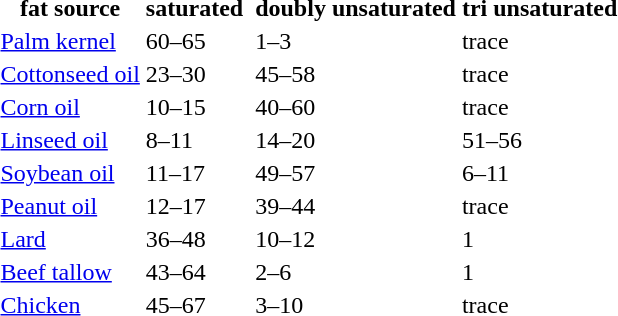<table class="wiki table">
<tr>
<th>fat source</th>
<th>saturated</th>
<th></th>
<th>doubly unsaturated</th>
<th>tri unsaturated</th>
</tr>
<tr>
<td><a href='#'>Palm kernel</a></td>
<td>60–65</td>
<td></td>
<td>1–3</td>
<td>trace</td>
</tr>
<tr>
<td><a href='#'>Cottonseed oil</a></td>
<td>23–30</td>
<td></td>
<td>45–58</td>
<td>trace</td>
</tr>
<tr>
<td><a href='#'>Corn oil</a></td>
<td>10–15</td>
<td></td>
<td>40–60</td>
<td>trace</td>
</tr>
<tr>
<td><a href='#'>Linseed oil</a></td>
<td>8–11</td>
<td></td>
<td>14–20</td>
<td>51–56</td>
</tr>
<tr>
<td><a href='#'>Soybean oil</a></td>
<td>11–17</td>
<td></td>
<td>49–57</td>
<td>6–11</td>
</tr>
<tr>
<td><a href='#'>Peanut oil</a></td>
<td>12–17</td>
<td></td>
<td>39–44</td>
<td>trace</td>
</tr>
<tr>
<td><a href='#'>Lard</a></td>
<td>36–48</td>
<td></td>
<td>10–12</td>
<td>1</td>
</tr>
<tr>
<td><a href='#'>Beef tallow</a></td>
<td>43–64</td>
<td></td>
<td>2–6</td>
<td>1</td>
</tr>
<tr>
<td><a href='#'>Chicken</a></td>
<td>45–67</td>
<td></td>
<td>3–10</td>
<td>trace</td>
</tr>
</table>
